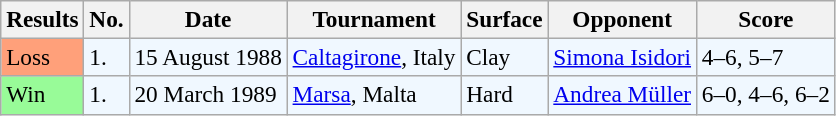<table class="sortable wikitable" style=font-size:97%>
<tr>
<th>Results</th>
<th>No.</th>
<th>Date</th>
<th>Tournament</th>
<th>Surface</th>
<th>Opponent</th>
<th>Score</th>
</tr>
<tr bgcolor="#f0f8ff">
<td style="background:#ffa07a;">Loss</td>
<td>1.</td>
<td>15 August 1988</td>
<td><a href='#'>Caltagirone</a>, Italy</td>
<td>Clay</td>
<td> <a href='#'>Simona Isidori</a></td>
<td>4–6, 5–7</td>
</tr>
<tr bgcolor="#f0f8ff">
<td style="background:#98fb98;">Win</td>
<td>1.</td>
<td>20 March 1989</td>
<td><a href='#'>Marsa</a>, Malta</td>
<td>Hard</td>
<td> <a href='#'>Andrea Müller</a></td>
<td>6–0, 4–6, 6–2</td>
</tr>
</table>
